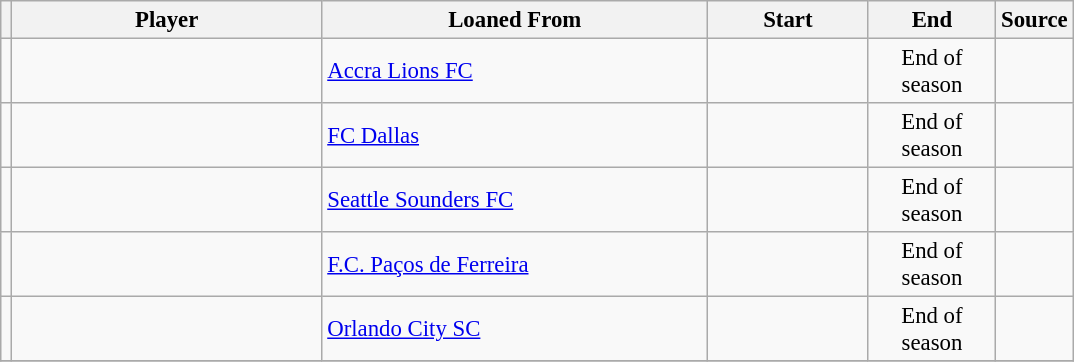<table class="wikitable plainrowheaders sortable" style="font-size:95%">
<tr>
<th></th>
<th scope="col" style="width:200px;">Player</th>
<th scope="col" style="width:250px;">Loaned From</th>
<th scope="col" style="width:100px;">Start</th>
<th scope="col" style="width:78px;">End</th>
<th>Source</th>
</tr>
<tr>
<td align=center></td>
<td></td>
<td> <a href='#'>Accra Lions FC</a></td>
<td align=center></td>
<td align=center>End of season</td>
<td align=center></td>
</tr>
<tr>
<td align=center></td>
<td></td>
<td> <a href='#'>FC Dallas</a></td>
<td align=center></td>
<td align=center>End of season</td>
<td align=center></td>
</tr>
<tr>
<td align=center></td>
<td></td>
<td> <a href='#'>Seattle Sounders FC</a></td>
<td align=center></td>
<td align=center>End of season</td>
<td align=center></td>
</tr>
<tr>
<td align=center></td>
<td></td>
<td> <a href='#'>F.C. Paços de Ferreira</a></td>
<td align=center></td>
<td align=center>End of season</td>
<td align=center></td>
</tr>
<tr>
<td align=center></td>
<td></td>
<td> <a href='#'>Orlando City SC</a></td>
<td align=center></td>
<td align=center>End of season</td>
<td align=center></td>
</tr>
<tr>
</tr>
</table>
